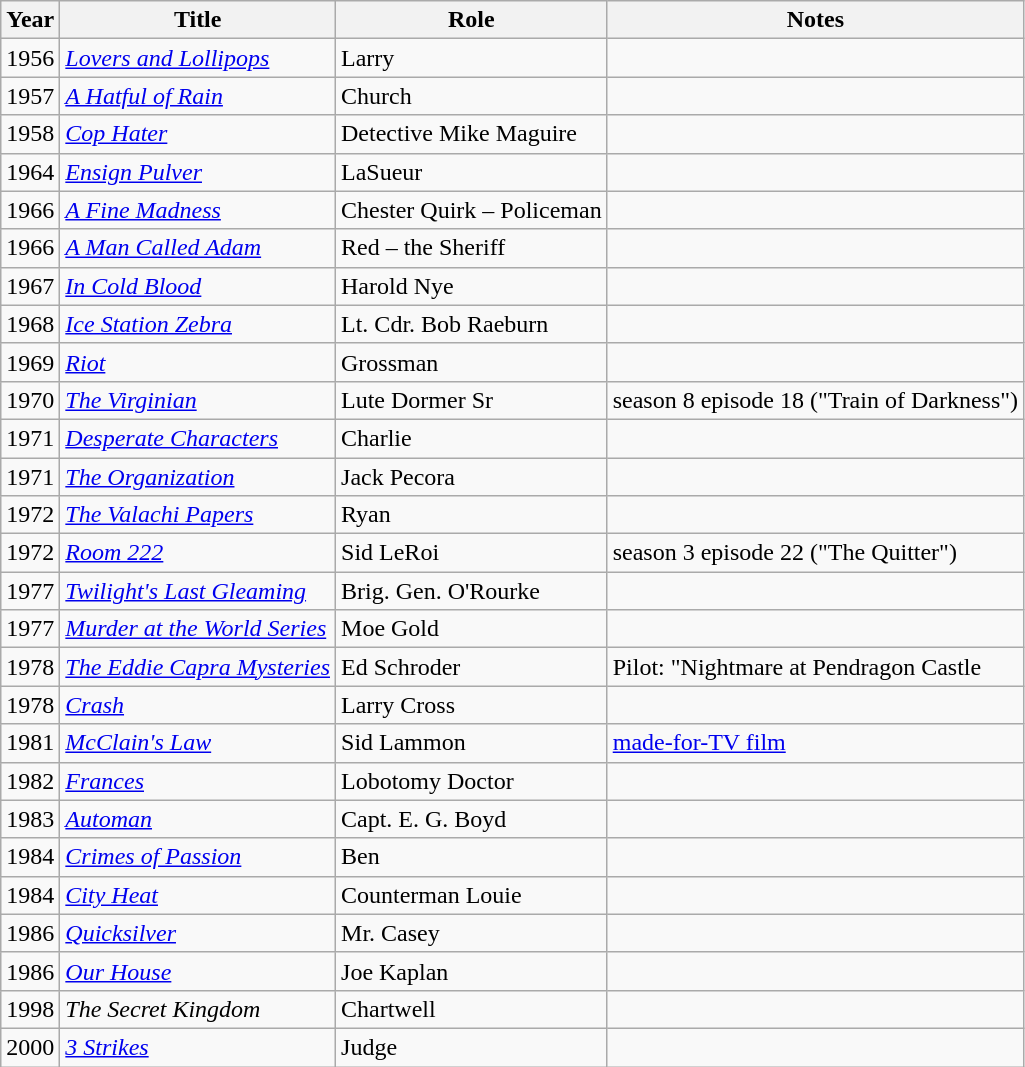<table class="wikitable">
<tr>
<th>Year</th>
<th>Title</th>
<th>Role</th>
<th>Notes</th>
</tr>
<tr>
<td>1956</td>
<td><em><a href='#'>Lovers and Lollipops</a></em></td>
<td>Larry</td>
<td></td>
</tr>
<tr>
<td>1957</td>
<td><em><a href='#'>A Hatful of Rain</a></em></td>
<td>Church</td>
<td></td>
</tr>
<tr>
<td>1958</td>
<td><em><a href='#'>Cop Hater</a></em></td>
<td>Detective Mike Maguire</td>
<td></td>
</tr>
<tr>
<td>1964</td>
<td><em><a href='#'>Ensign Pulver</a></em></td>
<td>LaSueur</td>
<td></td>
</tr>
<tr>
<td>1966</td>
<td><em><a href='#'>A Fine Madness</a></em></td>
<td>Chester Quirk – Policeman</td>
<td></td>
</tr>
<tr>
<td>1966</td>
<td><em><a href='#'>A Man Called Adam</a></em></td>
<td>Red – the Sheriff</td>
<td></td>
</tr>
<tr>
<td>1967</td>
<td><em><a href='#'>In Cold Blood</a></em></td>
<td>Harold Nye</td>
<td></td>
</tr>
<tr>
<td>1968</td>
<td><em><a href='#'>Ice Station Zebra</a></em></td>
<td>Lt. Cdr. Bob Raeburn</td>
<td></td>
</tr>
<tr>
<td>1969</td>
<td><em><a href='#'>Riot</a></em></td>
<td>Grossman</td>
<td></td>
</tr>
<tr>
<td>1970</td>
<td><em><a href='#'>The Virginian</a></em></td>
<td>Lute Dormer Sr</td>
<td>season 8 episode 18 ("Train of Darkness")</td>
</tr>
<tr>
<td>1971</td>
<td><em><a href='#'>Desperate Characters</a></em></td>
<td>Charlie</td>
<td></td>
</tr>
<tr>
<td>1971</td>
<td><em><a href='#'>The Organization</a></em></td>
<td>Jack Pecora</td>
<td></td>
</tr>
<tr>
<td>1972</td>
<td><em><a href='#'>The Valachi Papers</a></em></td>
<td>Ryan</td>
<td></td>
</tr>
<tr>
<td>1972</td>
<td><em><a href='#'>Room 222</a></em></td>
<td>Sid LeRoi</td>
<td>season 3 episode 22 ("The Quitter")</td>
</tr>
<tr>
<td>1977</td>
<td><em><a href='#'>Twilight's Last Gleaming</a></em></td>
<td>Brig. Gen. O'Rourke</td>
<td></td>
</tr>
<tr>
<td>1977</td>
<td><em><a href='#'>Murder at the World Series</a></em></td>
<td>Moe Gold</td>
<td></td>
</tr>
<tr>
<td>1978</td>
<td><em><a href='#'>The Eddie Capra Mysteries</a></em></td>
<td>Ed Schroder</td>
<td>Pilot: "Nightmare at Pendragon Castle</td>
</tr>
<tr>
<td>1978</td>
<td><em><a href='#'>Crash</a></em></td>
<td>Larry Cross</td>
<td></td>
</tr>
<tr>
<td>1981</td>
<td><em><a href='#'>McClain's Law</a></em></td>
<td>Sid Lammon</td>
<td><a href='#'>made-for-TV film</a></td>
</tr>
<tr>
<td>1982</td>
<td><em><a href='#'>Frances</a></em></td>
<td>Lobotomy Doctor</td>
<td></td>
</tr>
<tr>
<td>1983</td>
<td><em><a href='#'>Automan</a></em></td>
<td>Capt. E. G. Boyd</td>
<td></td>
</tr>
<tr>
<td>1984</td>
<td><em><a href='#'>Crimes of Passion</a></em></td>
<td>Ben</td>
<td></td>
</tr>
<tr>
<td>1984</td>
<td><em><a href='#'>City Heat</a></em></td>
<td>Counterman Louie</td>
<td></td>
</tr>
<tr>
<td>1986</td>
<td><em><a href='#'>Quicksilver</a></em></td>
<td>Mr. Casey</td>
<td></td>
</tr>
<tr>
<td>1986</td>
<td><em><a href='#'>Our House</a></em></td>
<td>Joe Kaplan</td>
<td></td>
</tr>
<tr>
<td>1998</td>
<td><em>The Secret Kingdom</em></td>
<td>Chartwell</td>
<td></td>
</tr>
<tr>
<td>2000</td>
<td><em><a href='#'>3 Strikes</a></em></td>
<td>Judge</td>
<td></td>
</tr>
</table>
